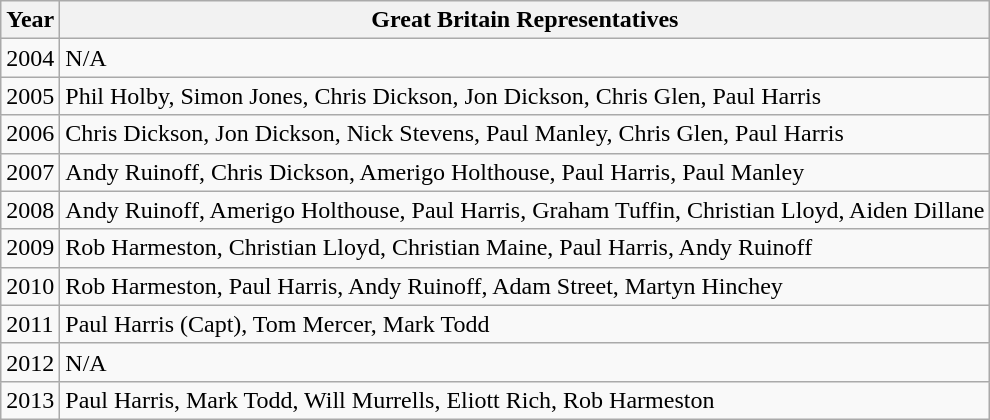<table class="wikitable">
<tr>
<th>Year</th>
<th>Great Britain Representatives</th>
</tr>
<tr>
<td>2004</td>
<td>N/A</td>
</tr>
<tr>
<td>2005</td>
<td>Phil Holby, Simon Jones, Chris Dickson, Jon Dickson, Chris Glen, Paul Harris</td>
</tr>
<tr>
<td>2006</td>
<td>Chris Dickson, Jon Dickson, Nick Stevens, Paul Manley, Chris Glen, Paul Harris</td>
</tr>
<tr>
<td>2007</td>
<td>Andy Ruinoff, Chris Dickson, Amerigo Holthouse, Paul Harris, Paul Manley</td>
</tr>
<tr>
<td>2008</td>
<td>Andy Ruinoff, Amerigo Holthouse, Paul Harris, Graham Tuffin, Christian Lloyd, Aiden Dillane</td>
</tr>
<tr>
<td>2009</td>
<td>Rob Harmeston, Christian Lloyd, Christian Maine, Paul Harris, Andy Ruinoff</td>
</tr>
<tr>
<td>2010</td>
<td>Rob Harmeston, Paul Harris, Andy Ruinoff, Adam Street, Martyn Hinchey</td>
</tr>
<tr>
<td>2011</td>
<td>Paul Harris (Capt), Tom Mercer, Mark Todd</td>
</tr>
<tr>
<td>2012</td>
<td>N/A</td>
</tr>
<tr>
<td>2013</td>
<td>Paul Harris, Mark Todd, Will Murrells, Eliott Rich, Rob Harmeston</td>
</tr>
</table>
